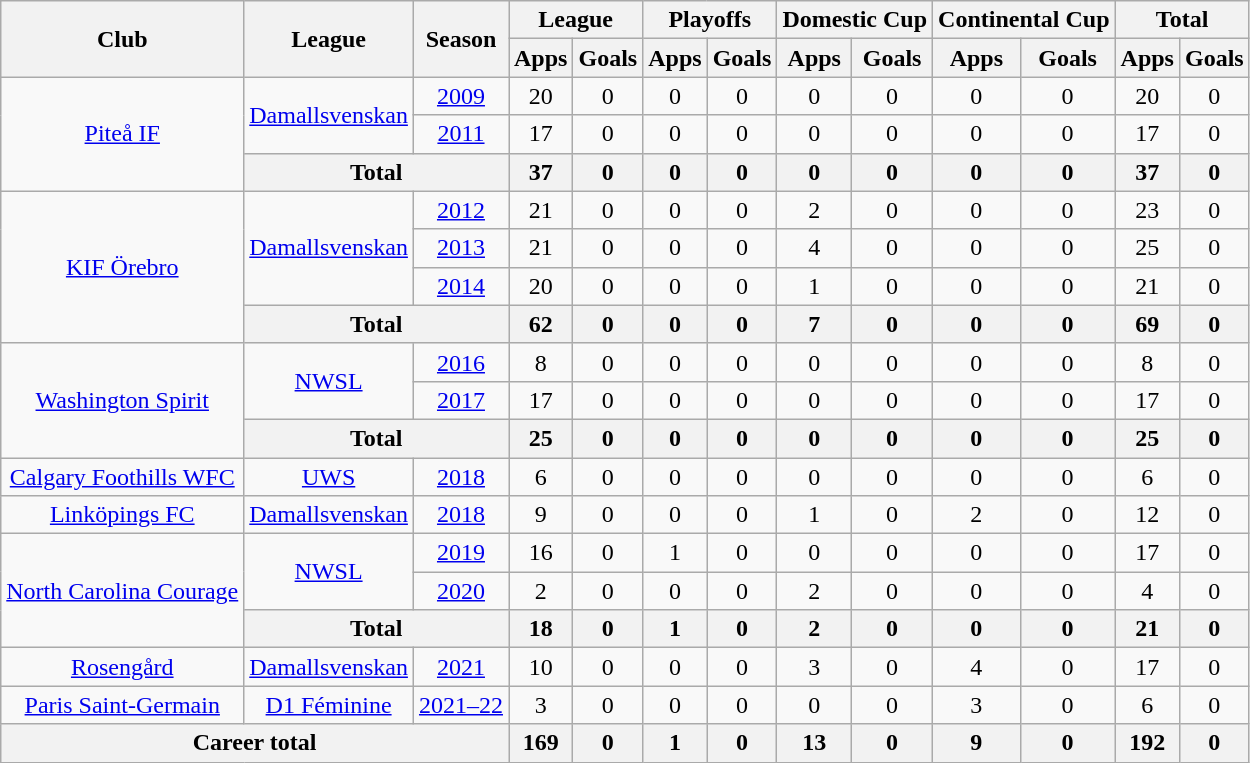<table class="wikitable" style="text-align: center;">
<tr>
<th rowspan="2">Club</th>
<th rowspan="2">League</th>
<th rowspan="2">Season</th>
<th colspan="2">League</th>
<th colspan="2">Playoffs</th>
<th colspan="2">Domestic Cup</th>
<th colspan="2">Continental Cup</th>
<th colspan="2">Total</th>
</tr>
<tr>
<th>Apps</th>
<th>Goals</th>
<th>Apps</th>
<th>Goals</th>
<th>Apps</th>
<th>Goals</th>
<th>Apps</th>
<th>Goals</th>
<th>Apps</th>
<th>Goals</th>
</tr>
<tr>
<td rowspan="3"><a href='#'>Piteå IF</a></td>
<td rowspan="2"><a href='#'>Damallsvenskan</a></td>
<td><a href='#'>2009</a></td>
<td>20</td>
<td>0</td>
<td>0</td>
<td>0</td>
<td>0</td>
<td>0</td>
<td>0</td>
<td>0</td>
<td>20</td>
<td>0</td>
</tr>
<tr>
<td><a href='#'>2011</a></td>
<td>17</td>
<td>0</td>
<td>0</td>
<td>0</td>
<td>0</td>
<td>0</td>
<td>0</td>
<td>0</td>
<td>17</td>
<td>0</td>
</tr>
<tr>
<th colspan="2">Total</th>
<th>37</th>
<th>0</th>
<th>0</th>
<th>0</th>
<th>0</th>
<th>0</th>
<th>0</th>
<th>0</th>
<th>37</th>
<th>0</th>
</tr>
<tr>
<td rowspan="4"><a href='#'>KIF Örebro</a></td>
<td rowspan="3"><a href='#'>Damallsvenskan</a></td>
<td><a href='#'>2012</a></td>
<td>21</td>
<td>0</td>
<td>0</td>
<td>0</td>
<td>2</td>
<td>0</td>
<td>0</td>
<td>0</td>
<td>23</td>
<td>0</td>
</tr>
<tr>
<td><a href='#'>2013</a></td>
<td>21</td>
<td>0</td>
<td>0</td>
<td>0</td>
<td>4</td>
<td>0</td>
<td>0</td>
<td>0</td>
<td>25</td>
<td>0</td>
</tr>
<tr>
<td><a href='#'>2014</a></td>
<td>20</td>
<td>0</td>
<td>0</td>
<td>0</td>
<td>1</td>
<td>0</td>
<td>0</td>
<td>0</td>
<td>21</td>
<td>0</td>
</tr>
<tr>
<th colspan="2">Total</th>
<th>62</th>
<th>0</th>
<th>0</th>
<th>0</th>
<th>7</th>
<th>0</th>
<th>0</th>
<th>0</th>
<th>69</th>
<th>0</th>
</tr>
<tr>
<td rowspan="3"><a href='#'>Washington Spirit</a></td>
<td rowspan="2"><a href='#'>NWSL</a></td>
<td><a href='#'>2016</a></td>
<td>8</td>
<td>0</td>
<td>0</td>
<td>0</td>
<td>0</td>
<td>0</td>
<td>0</td>
<td>0</td>
<td>8</td>
<td>0</td>
</tr>
<tr>
<td><a href='#'>2017</a></td>
<td>17</td>
<td>0</td>
<td>0</td>
<td>0</td>
<td>0</td>
<td>0</td>
<td>0</td>
<td>0</td>
<td>17</td>
<td>0</td>
</tr>
<tr>
<th colspan="2">Total</th>
<th>25</th>
<th>0</th>
<th>0</th>
<th>0</th>
<th>0</th>
<th>0</th>
<th>0</th>
<th>0</th>
<th>25</th>
<th>0</th>
</tr>
<tr>
<td><a href='#'>Calgary Foothills WFC</a></td>
<td><a href='#'>UWS</a></td>
<td><a href='#'>2018</a></td>
<td>6</td>
<td>0</td>
<td>0</td>
<td>0</td>
<td>0</td>
<td>0</td>
<td>0</td>
<td>0</td>
<td>6</td>
<td>0</td>
</tr>
<tr>
<td><a href='#'>Linköpings FC</a></td>
<td><a href='#'>Damallsvenskan</a></td>
<td><a href='#'>2018</a></td>
<td>9</td>
<td>0</td>
<td>0</td>
<td>0</td>
<td>1</td>
<td>0</td>
<td>2</td>
<td>0</td>
<td>12</td>
<td>0</td>
</tr>
<tr>
<td rowspan="3"><a href='#'>North Carolina Courage</a></td>
<td rowspan="2"><a href='#'>NWSL</a></td>
<td><a href='#'>2019</a></td>
<td>16</td>
<td>0</td>
<td>1</td>
<td>0</td>
<td>0</td>
<td>0</td>
<td>0</td>
<td>0</td>
<td>17</td>
<td>0</td>
</tr>
<tr>
<td><a href='#'>2020</a></td>
<td>2</td>
<td>0</td>
<td>0</td>
<td>0</td>
<td>2</td>
<td>0</td>
<td>0</td>
<td>0</td>
<td>4</td>
<td>0</td>
</tr>
<tr>
<th colspan="2">Total</th>
<th>18</th>
<th>0</th>
<th>1</th>
<th>0</th>
<th>2</th>
<th>0</th>
<th>0</th>
<th>0</th>
<th>21</th>
<th>0</th>
</tr>
<tr>
<td><a href='#'>Rosengård</a></td>
<td><a href='#'>Damallsvenskan</a></td>
<td><a href='#'>2021</a></td>
<td>10</td>
<td>0</td>
<td>0</td>
<td>0</td>
<td>3</td>
<td>0</td>
<td>4</td>
<td>0</td>
<td>17</td>
<td>0</td>
</tr>
<tr>
<td><a href='#'>Paris Saint-Germain</a></td>
<td><a href='#'>D1 Féminine</a></td>
<td><a href='#'>2021–22</a></td>
<td>3</td>
<td>0</td>
<td>0</td>
<td>0</td>
<td>0</td>
<td>0</td>
<td>3</td>
<td>0</td>
<td>6</td>
<td>0</td>
</tr>
<tr>
<th colspan="3">Career total</th>
<th>169</th>
<th>0</th>
<th>1</th>
<th>0</th>
<th>13</th>
<th>0</th>
<th>9</th>
<th>0</th>
<th>192</th>
<th>0</th>
</tr>
</table>
